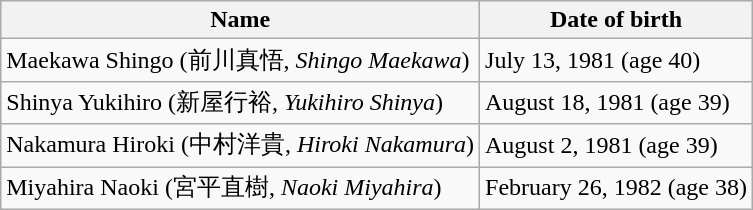<table class="wikitable">
<tr>
<th>Name</th>
<th>Date of birth</th>
</tr>
<tr>
<td>Maekawa Shingo (前川真悟, <em>Shingo Maekawa</em>)</td>
<td>July 13, 1981 (age 40)</td>
</tr>
<tr>
<td>Shinya Yukihiro (新屋行裕, <em>Yukihiro Shinya</em>)</td>
<td>August 18, 1981 (age 39)</td>
</tr>
<tr>
<td>Nakamura Hiroki (中村洋貴, <em>Hiroki Nakamura</em>)</td>
<td>August 2, 1981 (age 39)</td>
</tr>
<tr>
<td>Miyahira Naoki (宮平直樹, <em>Naoki Miyahira</em>)</td>
<td>February 26, 1982 (age 38)</td>
</tr>
</table>
